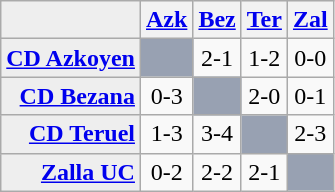<table class="wikitable">
<tr style="background:#eeeeee;">
<td></td>
<th><a href='#'>Azk</a></th>
<th><a href='#'>Bez</a></th>
<th><a href='#'>Ter</a></th>
<th><a href='#'>Zal</a></th>
</tr>
<tr align=center>
<td style="background:#eeeeee;" align=right><strong><a href='#'>CD Azkoyen</a></strong></td>
<td style="background:#98A1B2"></td>
<td>2-1</td>
<td>1-2</td>
<td>0-0</td>
</tr>
<tr align=center>
<td style="background:#eeeeee;" align=right><strong><a href='#'>CD Bezana</a></strong></td>
<td>0-3</td>
<td style="background:#98A1B2"></td>
<td>2-0</td>
<td>0-1</td>
</tr>
<tr align=center>
<td style="background:#eeeeee;" align=right><strong><a href='#'>CD Teruel</a></strong></td>
<td>1-3</td>
<td>3-4</td>
<td style="background:#98A1B2"></td>
<td>2-3</td>
</tr>
<tr align=center>
<td style="background:#eeeeee;" align=right><strong><a href='#'>Zalla UC</a></strong></td>
<td>0-2</td>
<td>2-2</td>
<td>2-1</td>
<td style="background:#98A1B2"></td>
</tr>
</table>
